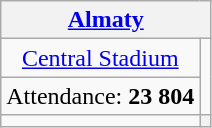<table class="wikitable" style="text-align:center;">
<tr>
<th colspan="4" align="center"><a href='#'>Almaty</a></th>
</tr>
<tr>
<td><a href='#'>Central Stadium</a></td>
</tr>
<tr>
<td>Attendance: <strong>23 804</strong></td>
</tr>
<tr>
<td></td>
<th rowspan=8 colspan=2><div></div></th>
</tr>
</table>
